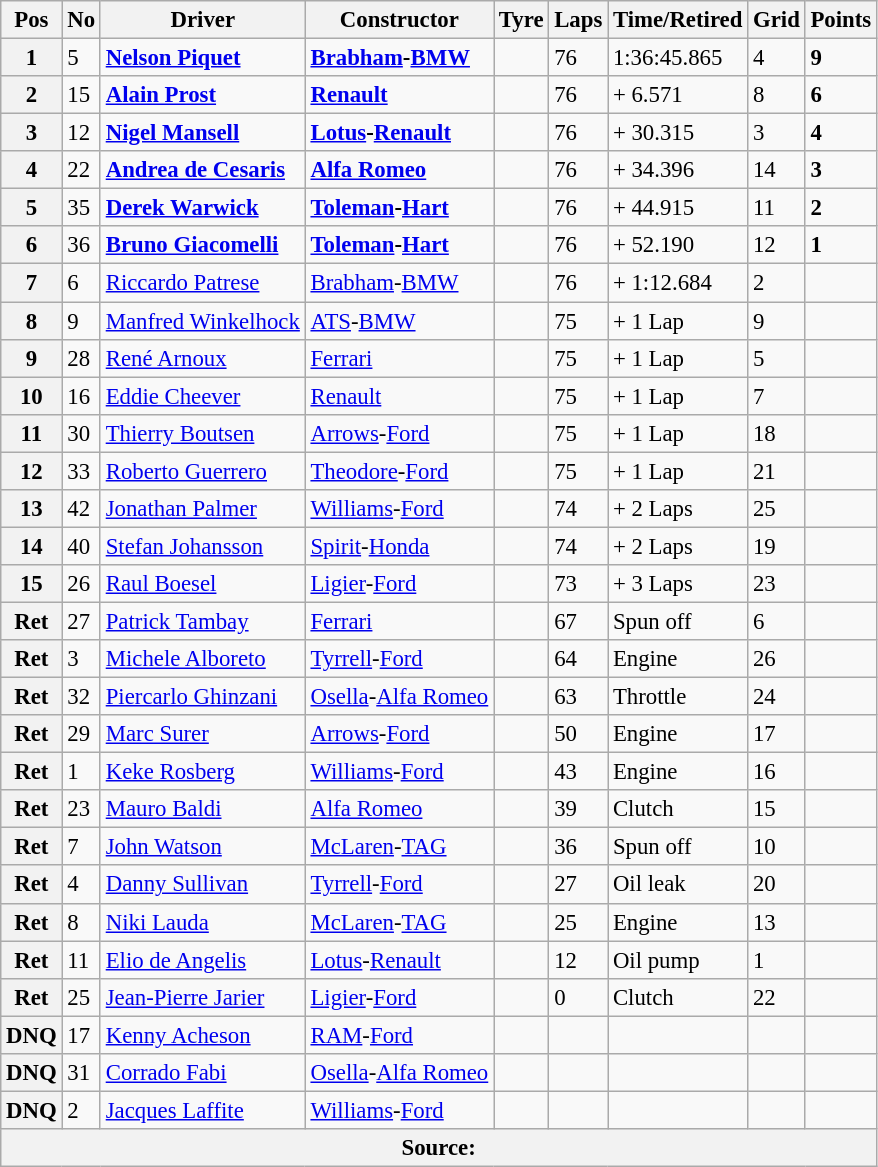<table class="wikitable" style="font-size:95%;">
<tr>
<th>Pos</th>
<th>No</th>
<th>Driver</th>
<th>Constructor</th>
<th>Tyre</th>
<th>Laps</th>
<th>Time/Retired</th>
<th>Grid</th>
<th>Points</th>
</tr>
<tr>
<th>1</th>
<td>5</td>
<td> <strong><a href='#'>Nelson Piquet</a></strong></td>
<td><strong><a href='#'>Brabham</a>-<a href='#'>BMW</a></strong></td>
<td></td>
<td>76</td>
<td>1:36:45.865</td>
<td>4</td>
<td><strong>9</strong></td>
</tr>
<tr>
<th>2</th>
<td>15</td>
<td> <strong><a href='#'>Alain Prost</a></strong></td>
<td><strong><a href='#'>Renault</a></strong></td>
<td></td>
<td>76</td>
<td>+ 6.571</td>
<td>8</td>
<td><strong>6</strong></td>
</tr>
<tr>
<th>3</th>
<td>12</td>
<td> <strong><a href='#'>Nigel Mansell</a></strong></td>
<td><strong><a href='#'>Lotus</a>-<a href='#'>Renault</a></strong></td>
<td></td>
<td>76</td>
<td>+ 30.315</td>
<td>3</td>
<td><strong>4</strong></td>
</tr>
<tr>
<th>4</th>
<td>22</td>
<td> <strong><a href='#'>Andrea de Cesaris</a></strong></td>
<td><strong><a href='#'>Alfa Romeo</a></strong></td>
<td></td>
<td>76</td>
<td>+ 34.396</td>
<td>14</td>
<td><strong>3</strong></td>
</tr>
<tr>
<th>5</th>
<td>35</td>
<td> <strong><a href='#'>Derek Warwick</a></strong></td>
<td><strong><a href='#'>Toleman</a>-<a href='#'>Hart</a></strong></td>
<td></td>
<td>76</td>
<td>+ 44.915</td>
<td>11</td>
<td><strong>2</strong></td>
</tr>
<tr>
<th>6</th>
<td>36</td>
<td> <strong><a href='#'>Bruno Giacomelli</a></strong></td>
<td><strong><a href='#'>Toleman</a>-<a href='#'>Hart</a></strong></td>
<td></td>
<td>76</td>
<td>+ 52.190</td>
<td>12</td>
<td><strong>1</strong></td>
</tr>
<tr>
<th>7</th>
<td>6</td>
<td> <a href='#'>Riccardo Patrese</a></td>
<td><a href='#'>Brabham</a>-<a href='#'>BMW</a></td>
<td></td>
<td>76</td>
<td>+ 1:12.684</td>
<td>2</td>
<td> </td>
</tr>
<tr>
<th>8</th>
<td>9</td>
<td> <a href='#'>Manfred Winkelhock</a></td>
<td><a href='#'>ATS</a>-<a href='#'>BMW</a></td>
<td></td>
<td>75</td>
<td>+ 1 Lap</td>
<td>9</td>
<td> </td>
</tr>
<tr>
<th>9</th>
<td>28</td>
<td> <a href='#'>René Arnoux</a></td>
<td><a href='#'>Ferrari</a></td>
<td></td>
<td>75</td>
<td>+ 1 Lap</td>
<td>5</td>
<td> </td>
</tr>
<tr>
<th>10</th>
<td>16</td>
<td> <a href='#'>Eddie Cheever</a></td>
<td><a href='#'>Renault</a></td>
<td></td>
<td>75</td>
<td>+ 1 Lap</td>
<td>7</td>
<td> </td>
</tr>
<tr>
<th>11</th>
<td>30</td>
<td> <a href='#'>Thierry Boutsen</a></td>
<td><a href='#'>Arrows</a>-<a href='#'>Ford</a></td>
<td></td>
<td>75</td>
<td>+ 1 Lap</td>
<td>18</td>
<td> </td>
</tr>
<tr>
<th>12</th>
<td>33</td>
<td> <a href='#'>Roberto Guerrero</a></td>
<td><a href='#'>Theodore</a>-<a href='#'>Ford</a></td>
<td></td>
<td>75</td>
<td>+ 1 Lap</td>
<td>21</td>
<td> </td>
</tr>
<tr>
<th>13</th>
<td>42</td>
<td> <a href='#'>Jonathan Palmer</a></td>
<td><a href='#'>Williams</a>-<a href='#'>Ford</a></td>
<td></td>
<td>74</td>
<td>+ 2 Laps</td>
<td>25</td>
<td> </td>
</tr>
<tr>
<th>14</th>
<td>40</td>
<td> <a href='#'>Stefan Johansson</a></td>
<td><a href='#'>Spirit</a>-<a href='#'>Honda</a></td>
<td></td>
<td>74</td>
<td>+ 2 Laps</td>
<td>19</td>
<td> </td>
</tr>
<tr>
<th>15</th>
<td>26</td>
<td> <a href='#'>Raul Boesel</a></td>
<td><a href='#'>Ligier</a>-<a href='#'>Ford</a></td>
<td></td>
<td>73</td>
<td>+ 3 Laps</td>
<td>23</td>
<td> </td>
</tr>
<tr>
<th>Ret</th>
<td>27</td>
<td> <a href='#'>Patrick Tambay</a></td>
<td><a href='#'>Ferrari</a></td>
<td></td>
<td>67</td>
<td>Spun off</td>
<td>6</td>
<td> </td>
</tr>
<tr>
<th>Ret</th>
<td>3</td>
<td> <a href='#'>Michele Alboreto</a></td>
<td><a href='#'>Tyrrell</a>-<a href='#'>Ford</a></td>
<td></td>
<td>64</td>
<td>Engine</td>
<td>26</td>
<td> </td>
</tr>
<tr>
<th>Ret</th>
<td>32</td>
<td> <a href='#'>Piercarlo Ghinzani</a></td>
<td><a href='#'>Osella</a>-<a href='#'>Alfa Romeo</a></td>
<td></td>
<td>63</td>
<td>Throttle</td>
<td>24</td>
<td> </td>
</tr>
<tr>
<th>Ret</th>
<td>29</td>
<td> <a href='#'>Marc Surer</a></td>
<td><a href='#'>Arrows</a>-<a href='#'>Ford</a></td>
<td></td>
<td>50</td>
<td>Engine</td>
<td>17</td>
<td> </td>
</tr>
<tr>
<th>Ret</th>
<td>1</td>
<td> <a href='#'>Keke Rosberg</a></td>
<td><a href='#'>Williams</a>-<a href='#'>Ford</a></td>
<td></td>
<td>43</td>
<td>Engine</td>
<td>16</td>
<td> </td>
</tr>
<tr>
<th>Ret</th>
<td>23</td>
<td> <a href='#'>Mauro Baldi</a></td>
<td><a href='#'>Alfa Romeo</a></td>
<td></td>
<td>39</td>
<td>Clutch</td>
<td>15</td>
<td> </td>
</tr>
<tr>
<th>Ret</th>
<td>7</td>
<td> <a href='#'>John Watson</a></td>
<td><a href='#'>McLaren</a>-<a href='#'>TAG</a></td>
<td></td>
<td>36</td>
<td>Spun off</td>
<td>10</td>
<td> </td>
</tr>
<tr>
<th>Ret</th>
<td>4</td>
<td> <a href='#'>Danny Sullivan</a></td>
<td><a href='#'>Tyrrell</a>-<a href='#'>Ford</a></td>
<td></td>
<td>27</td>
<td>Oil leak</td>
<td>20</td>
<td> </td>
</tr>
<tr>
<th>Ret</th>
<td>8</td>
<td> <a href='#'>Niki Lauda</a></td>
<td><a href='#'>McLaren</a>-<a href='#'>TAG</a></td>
<td></td>
<td>25</td>
<td>Engine</td>
<td>13</td>
<td> </td>
</tr>
<tr>
<th>Ret</th>
<td>11</td>
<td> <a href='#'>Elio de Angelis</a></td>
<td><a href='#'>Lotus</a>-<a href='#'>Renault</a></td>
<td></td>
<td>12</td>
<td>Oil pump</td>
<td>1</td>
<td> </td>
</tr>
<tr>
<th>Ret</th>
<td>25</td>
<td> <a href='#'>Jean-Pierre Jarier</a></td>
<td><a href='#'>Ligier</a>-<a href='#'>Ford</a></td>
<td></td>
<td>0</td>
<td>Clutch</td>
<td>22</td>
<td> </td>
</tr>
<tr>
<th>DNQ</th>
<td>17</td>
<td> <a href='#'>Kenny Acheson</a></td>
<td><a href='#'>RAM</a>-<a href='#'>Ford</a></td>
<td></td>
<td> </td>
<td></td>
<td></td>
<td> </td>
</tr>
<tr>
<th>DNQ</th>
<td>31</td>
<td> <a href='#'>Corrado Fabi</a></td>
<td><a href='#'>Osella</a>-<a href='#'>Alfa Romeo</a></td>
<td></td>
<td> </td>
<td></td>
<td></td>
<td> </td>
</tr>
<tr>
<th>DNQ</th>
<td>2</td>
<td> <a href='#'>Jacques Laffite</a></td>
<td><a href='#'>Williams</a>-<a href='#'>Ford</a></td>
<td></td>
<td> </td>
<td> </td>
<td> </td>
<td> </td>
</tr>
<tr>
<th colspan="9" style="text-align: center">Source: </th>
</tr>
</table>
